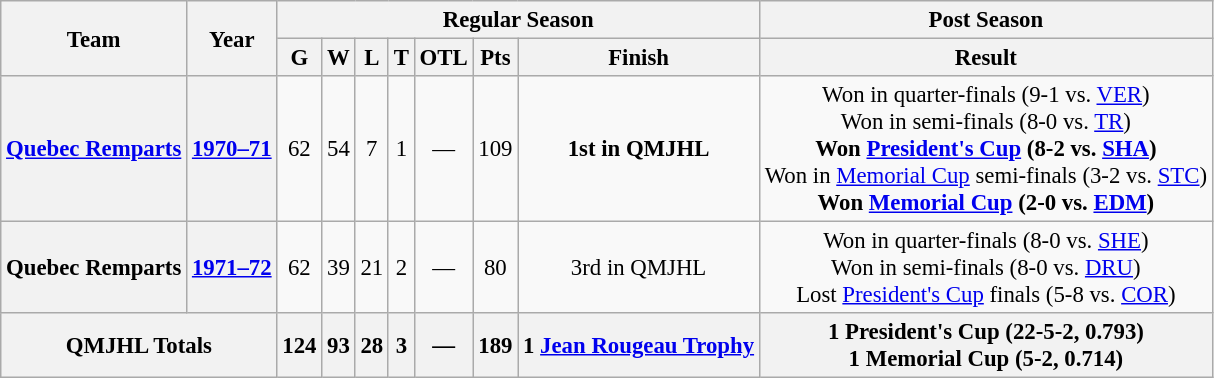<table class="wikitable" style="font-size: 95%; text-align:center;">
<tr>
<th rowspan="2">Team</th>
<th rowspan="2">Year</th>
<th colspan="7">Regular Season</th>
<th colspan="1">Post Season</th>
</tr>
<tr>
<th>G</th>
<th>W</th>
<th>L</th>
<th>T</th>
<th>OTL</th>
<th>Pts</th>
<th>Finish</th>
<th>Result</th>
</tr>
<tr>
<th><a href='#'>Quebec Remparts</a></th>
<th><a href='#'>1970–71</a></th>
<td>62</td>
<td>54</td>
<td>7</td>
<td>1</td>
<td>—</td>
<td>109</td>
<td><strong>1st in QMJHL</strong></td>
<td>Won in quarter-finals (9-1 vs. <a href='#'>VER</a>) <br> Won in semi-finals (8-0 vs. <a href='#'>TR</a>) <br> <strong>Won <a href='#'>President's Cup</a> (8-2 vs. <a href='#'>SHA</a>)</strong> <br> Won in <a href='#'>Memorial Cup</a> semi-finals (3-2 vs. <a href='#'>STC</a>) <br> <strong>Won <a href='#'>Memorial Cup</a> (2-0 vs. <a href='#'>EDM</a>)</strong></td>
</tr>
<tr>
<th>Quebec Remparts</th>
<th><a href='#'>1971–72</a></th>
<td>62</td>
<td>39</td>
<td>21</td>
<td>2</td>
<td>—</td>
<td>80</td>
<td>3rd in QMJHL</td>
<td>Won in quarter-finals (8-0 vs. <a href='#'>SHE</a>) <br> Won in semi-finals (8-0 vs. <a href='#'>DRU</a>) <br> Lost <a href='#'>President's Cup</a> finals (5-8 vs. <a href='#'>COR</a>)</td>
</tr>
<tr>
<th colspan="2">QMJHL Totals</th>
<th>124</th>
<th>93</th>
<th>28</th>
<th>3</th>
<th>—</th>
<th>189</th>
<th>1 <a href='#'>Jean Rougeau Trophy</a></th>
<th>1 President's Cup (22-5-2, 0.793)<br> 1 Memorial Cup (5-2, 0.714)</th>
</tr>
</table>
